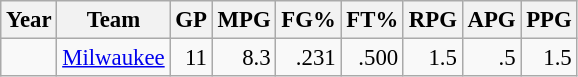<table class="wikitable sortable" style="font-size:95%; text-align:right;">
<tr>
<th>Year</th>
<th>Team</th>
<th>GP</th>
<th>MPG</th>
<th>FG%</th>
<th>FT%</th>
<th>RPG</th>
<th>APG</th>
<th>PPG</th>
</tr>
<tr>
<td style="text-align:left;"></td>
<td style="text-align:left;"><a href='#'>Milwaukee</a></td>
<td>11</td>
<td>8.3</td>
<td>.231</td>
<td>.500</td>
<td>1.5</td>
<td>.5</td>
<td>1.5</td>
</tr>
</table>
